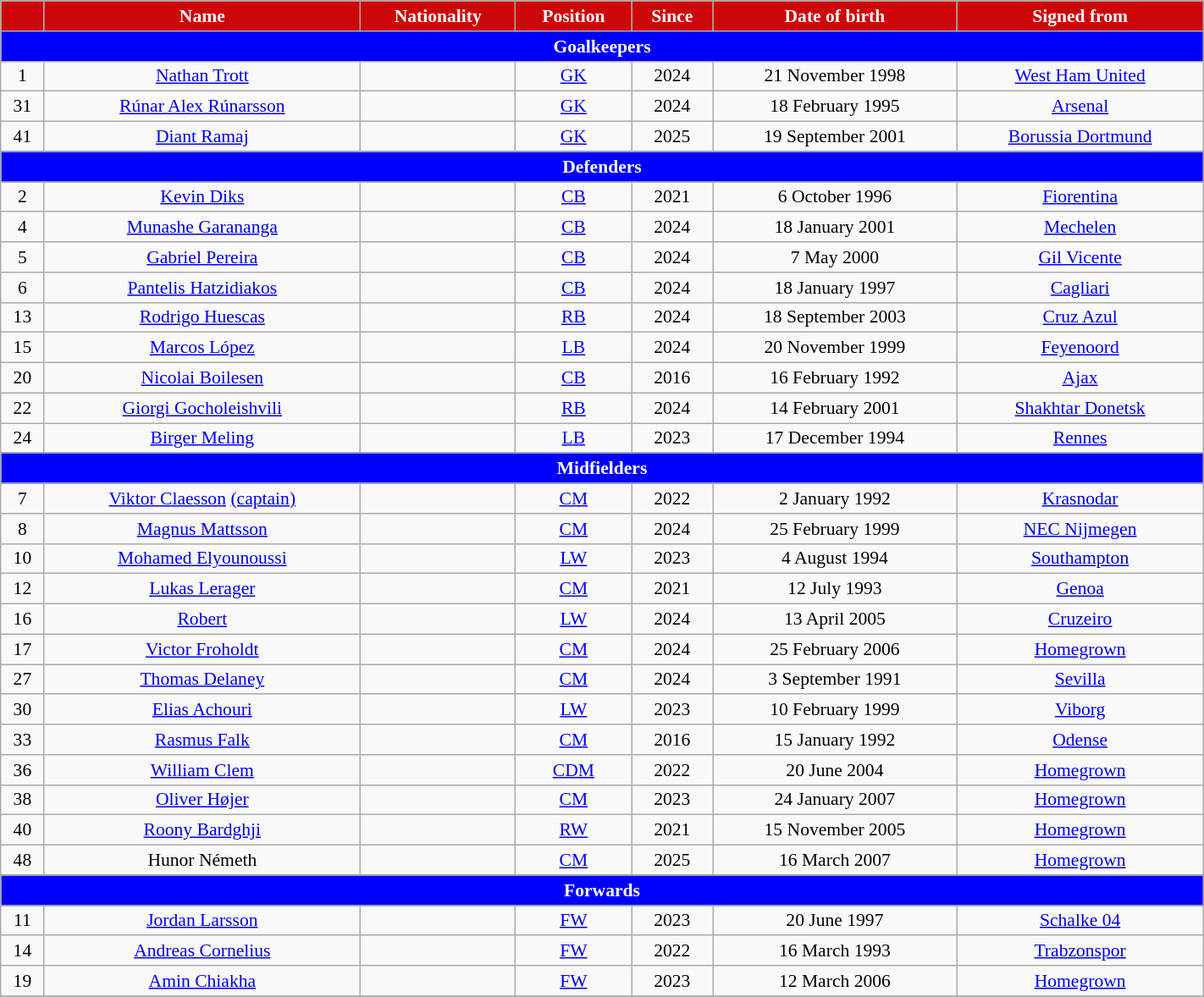<table class="wikitable" style="text-align:center; font-size:90%; width:75%;">
<tr>
<th style="background:#cc0609; color:white; text-align:center;"></th>
<th style="background:#cc0609; color:white; text-align:center;">Name</th>
<th style="background:#cc0609; color:white; text-align:center;">Nationality</th>
<th style="background:#cc0609; color:white; text-align:center;">Position</th>
<th style="background:#cc0609; color:white; text-align:center;">Since</th>
<th style="background:#cc0609; color:white; text-align:center;">Date of birth</th>
<th style="background:#cc0609; color:white; text-align:center;">Signed from</th>
</tr>
<tr>
<th colspan="7" style="background:#0000FF; color:white; text-align:center;">Goalkeepers</th>
</tr>
<tr>
<td>1</td>
<td><a href='#'>Nathan Trott</a></td>
<td> </td>
<td><a href='#'>GK</a></td>
<td>2024</td>
<td>21 November 1998</td>
<td> <a href='#'>West Ham United</a></td>
</tr>
<tr>
<td>31</td>
<td><a href='#'>Rúnar Alex Rúnarsson</a></td>
<td></td>
<td><a href='#'>GK</a></td>
<td>2024</td>
<td>18 February 1995</td>
<td> <a href='#'>Arsenal</a></td>
</tr>
<tr>
<td>41</td>
<td><a href='#'>Diant Ramaj</a></td>
<td></td>
<td><a href='#'>GK</a></td>
<td>2025</td>
<td>19 September 2001</td>
<td> <a href='#'>Borussia Dortmund</a></td>
</tr>
<tr>
<th colspan="7" style="background:#0000FF; color:white; text-align:center;">Defenders</th>
</tr>
<tr>
<td>2</td>
<td><a href='#'>Kevin Diks</a></td>
<td> </td>
<td><a href='#'>CB</a></td>
<td>2021</td>
<td>6 October 1996</td>
<td> <a href='#'>Fiorentina</a></td>
</tr>
<tr>
<td>4</td>
<td><a href='#'>Munashe Garananga</a></td>
<td></td>
<td><a href='#'>CB</a></td>
<td>2024</td>
<td>18 January 2001</td>
<td> <a href='#'>Mechelen</a></td>
</tr>
<tr>
<td>5</td>
<td><a href='#'>Gabriel Pereira</a></td>
<td></td>
<td><a href='#'>CB</a></td>
<td>2024</td>
<td>7 May 2000</td>
<td> <a href='#'>Gil Vicente</a></td>
</tr>
<tr>
<td>6</td>
<td><a href='#'>Pantelis Hatzidiakos</a></td>
<td> </td>
<td><a href='#'>CB</a></td>
<td>2024</td>
<td>18 January 1997</td>
<td> <a href='#'>Cagliari</a></td>
</tr>
<tr>
<td>13</td>
<td><a href='#'>Rodrigo Huescas</a></td>
<td></td>
<td><a href='#'>RB</a></td>
<td>2024</td>
<td>18 September 2003</td>
<td> <a href='#'>Cruz Azul</a></td>
</tr>
<tr>
<td>15</td>
<td><a href='#'>Marcos López</a></td>
<td></td>
<td><a href='#'>LB</a></td>
<td>2024</td>
<td>20 November 1999</td>
<td> <a href='#'>Feyenoord</a></td>
</tr>
<tr>
<td>20</td>
<td><a href='#'>Nicolai Boilesen</a></td>
<td></td>
<td><a href='#'>CB</a></td>
<td>2016</td>
<td>16 February 1992</td>
<td> <a href='#'>Ajax</a></td>
</tr>
<tr>
<td>22</td>
<td><a href='#'>Giorgi Gocholeishvili</a></td>
<td></td>
<td><a href='#'>RB</a></td>
<td>2024</td>
<td>14 February 2001</td>
<td> <a href='#'>Shakhtar Donetsk</a></td>
</tr>
<tr>
<td>24</td>
<td><a href='#'>Birger Meling</a></td>
<td></td>
<td><a href='#'>LB</a></td>
<td>2023</td>
<td>17 December 1994</td>
<td> <a href='#'>Rennes</a></td>
</tr>
<tr>
<th colspan="7" style="background:#0000FF; color:white; text-align:center;">Midfielders</th>
</tr>
<tr>
<td>7</td>
<td><a href='#'>Viktor Claesson</a> <a href='#'>(captain)</a></td>
<td></td>
<td><a href='#'>CM</a></td>
<td>2022</td>
<td>2 January 1992</td>
<td> <a href='#'>Krasnodar</a></td>
</tr>
<tr>
<td>8</td>
<td><a href='#'>Magnus Mattsson</a></td>
<td></td>
<td><a href='#'>CM</a></td>
<td>2024</td>
<td>25 February 1999</td>
<td> <a href='#'>NEC Nijmegen</a></td>
</tr>
<tr>
<td>10</td>
<td><a href='#'>Mohamed Elyounoussi</a></td>
<td></td>
<td><a href='#'>LW</a></td>
<td>2023</td>
<td>4 August 1994</td>
<td> <a href='#'>Southampton</a></td>
</tr>
<tr>
<td>12</td>
<td><a href='#'>Lukas Lerager</a></td>
<td></td>
<td><a href='#'>CM</a></td>
<td>2021</td>
<td>12 July 1993</td>
<td> <a href='#'>Genoa</a></td>
</tr>
<tr>
<td>16</td>
<td><a href='#'>Robert</a></td>
<td></td>
<td><a href='#'>LW</a></td>
<td>2024</td>
<td>13 April 2005</td>
<td> <a href='#'>Cruzeiro</a></td>
</tr>
<tr>
<td>17</td>
<td><a href='#'>Victor Froholdt</a></td>
<td></td>
<td><a href='#'>CM</a></td>
<td>2024</td>
<td>25 February 2006</td>
<td> <a href='#'>Homegrown</a></td>
</tr>
<tr>
<td>27</td>
<td><a href='#'>Thomas Delaney</a></td>
<td></td>
<td><a href='#'>CM</a></td>
<td>2024</td>
<td>3 September 1991</td>
<td> <a href='#'>Sevilla</a></td>
</tr>
<tr>
<td>30</td>
<td><a href='#'>Elias Achouri</a></td>
<td> </td>
<td><a href='#'>LW</a></td>
<td>2023</td>
<td>10 February 1999</td>
<td> <a href='#'>Viborg</a></td>
</tr>
<tr>
<td>33</td>
<td><a href='#'>Rasmus Falk</a></td>
<td></td>
<td><a href='#'>CM</a></td>
<td>2016</td>
<td>15 January 1992</td>
<td> <a href='#'>Odense</a></td>
</tr>
<tr>
<td>36</td>
<td><a href='#'>William Clem</a></td>
<td></td>
<td><a href='#'>CDM</a></td>
<td>2022</td>
<td>20 June 2004</td>
<td> <a href='#'>Homegrown</a></td>
</tr>
<tr>
<td>38</td>
<td><a href='#'>Oliver Højer</a></td>
<td></td>
<td><a href='#'>CM</a></td>
<td>2023</td>
<td>24 January 2007</td>
<td> <a href='#'>Homegrown</a></td>
</tr>
<tr>
<td>40</td>
<td><a href='#'>Roony Bardghji</a></td>
<td></td>
<td><a href='#'>RW</a></td>
<td>2021</td>
<td>15 November 2005</td>
<td> <a href='#'>Homegrown</a></td>
</tr>
<tr>
<td>48</td>
<td>Hunor Németh</td>
<td></td>
<td><a href='#'>CM</a></td>
<td>2025</td>
<td>16 March 2007</td>
<td> <a href='#'>Homegrown</a></td>
</tr>
<tr>
<th colspan="7" style="background:#0000FF; color:white; text-align:center;">Forwards</th>
</tr>
<tr>
<td>11</td>
<td><a href='#'>Jordan Larsson</a></td>
<td></td>
<td><a href='#'>FW</a></td>
<td>2023</td>
<td>20 June 1997</td>
<td> <a href='#'>Schalke 04</a></td>
</tr>
<tr>
<td>14</td>
<td><a href='#'>Andreas Cornelius</a></td>
<td></td>
<td><a href='#'>FW</a></td>
<td>2022</td>
<td>16 March 1993</td>
<td> <a href='#'>Trabzonspor</a></td>
</tr>
<tr>
<td>19</td>
<td><a href='#'>Amin Chiakha</a></td>
<td> </td>
<td><a href='#'>FW</a></td>
<td>2023</td>
<td>12 March 2006</td>
<td> <a href='#'>Homegrown</a></td>
</tr>
<tr>
</tr>
</table>
